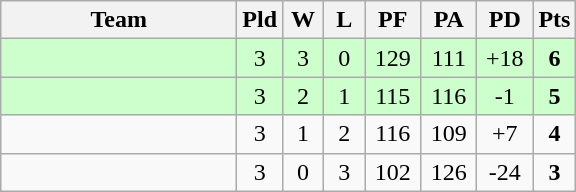<table class="wikitable" style="text-align:center;">
<tr>
<th width=150>Team</th>
<th width=20>Pld</th>
<th width=20>W</th>
<th width=20>L</th>
<th width=30>PF</th>
<th width=30>PA</th>
<th width=30>PD</th>
<th width=20>Pts</th>
</tr>
<tr style="background:#cfc;">
<td align="left"></td>
<td>3</td>
<td>3</td>
<td>0</td>
<td>129</td>
<td>111</td>
<td>+18</td>
<td><strong>6</strong></td>
</tr>
<tr style="background:#cfc;">
<td align="left"></td>
<td>3</td>
<td>2</td>
<td>1</td>
<td>115</td>
<td>116</td>
<td>-1</td>
<td><strong>5</strong></td>
</tr>
<tr>
<td align="left"></td>
<td>3</td>
<td>1</td>
<td>2</td>
<td>116</td>
<td>109</td>
<td>+7</td>
<td><strong>4</strong></td>
</tr>
<tr>
<td align="left"></td>
<td>3</td>
<td>0</td>
<td>3</td>
<td>102</td>
<td>126</td>
<td>-24</td>
<td><strong>3</strong></td>
</tr>
</table>
